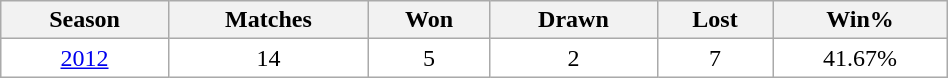<table class="wikitable" style="width:50%;text-align:center">
<tr>
<th width=10>Season</th>
<th width=10>Matches</th>
<th width=10>Won</th>
<th width=10>Drawn</th>
<th width=10>Lost</th>
<th width=10>Win%</th>
</tr>
<tr style="background:white;">
<td><a href='#'>2012</a></td>
<td>14</td>
<td>5</td>
<td>2</td>
<td>7</td>
<td>41.67%</td>
</tr>
</table>
